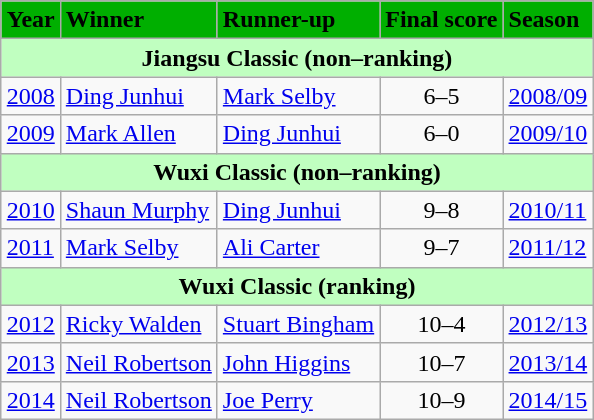<table class="wikitable" style="margin: auto">
<tr>
<th style="text-align: center; background-color: #00af00">Year</th>
<th style="text-align: left; background-color: #00af00">Winner</th>
<th style="text-align: left; background-color: #00af00">Runner-up</th>
<th style="text-align: left; background-color: #00af00">Final score</th>
<th style="text-align: left; background-color: #00af00">Season</th>
</tr>
<tr>
<th colspan=5 style="text-align: center; background-color: #c0ffc0">Jiangsu Classic (non–ranking)</th>
</tr>
<tr>
<td><a href='#'>2008</a></td>
<td> <a href='#'>Ding Junhui</a></td>
<td> <a href='#'>Mark Selby</a></td>
<td style="text-align: center">6–5</td>
<td><a href='#'>2008/09</a></td>
</tr>
<tr>
<td><a href='#'>2009</a></td>
<td> <a href='#'>Mark Allen</a></td>
<td> <a href='#'>Ding Junhui</a></td>
<td style="text-align: center">6–0</td>
<td><a href='#'>2009/10</a></td>
</tr>
<tr>
<th colspan=5 style="text-align: center; background-color: #c0ffc0">Wuxi Classic (non–ranking)</th>
</tr>
<tr>
<td><a href='#'>2010</a></td>
<td> <a href='#'>Shaun Murphy</a></td>
<td> <a href='#'>Ding Junhui</a></td>
<td style="text-align: center">9–8</td>
<td><a href='#'>2010/11</a></td>
</tr>
<tr>
<td><a href='#'>2011</a></td>
<td> <a href='#'>Mark Selby</a></td>
<td> <a href='#'>Ali Carter</a></td>
<td style="text-align: center">9–7</td>
<td><a href='#'>2011/12</a></td>
</tr>
<tr>
<th colspan=5 style="text-align: center; background-color: #c0ffc0">Wuxi Classic (ranking)</th>
</tr>
<tr>
<td><a href='#'>2012</a></td>
<td> <a href='#'>Ricky Walden</a></td>
<td> <a href='#'>Stuart Bingham</a></td>
<td style="text-align: center">10–4</td>
<td><a href='#'>2012/13</a></td>
</tr>
<tr>
<td><a href='#'>2013</a></td>
<td> <a href='#'>Neil Robertson</a></td>
<td> <a href='#'>John Higgins</a></td>
<td style="text-align: center">10–7</td>
<td><a href='#'>2013/14</a></td>
</tr>
<tr>
<td><a href='#'>2014</a></td>
<td> <a href='#'>Neil Robertson</a></td>
<td> <a href='#'>Joe Perry</a></td>
<td style="text-align: center">10–9</td>
<td><a href='#'>2014/15</a></td>
</tr>
</table>
